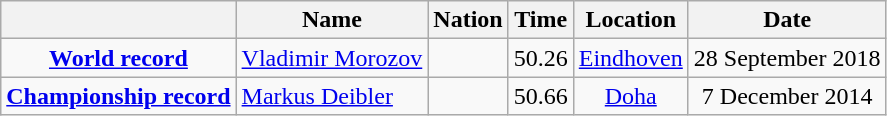<table class=wikitable style=text-align:center>
<tr>
<th></th>
<th>Name</th>
<th>Nation</th>
<th>Time</th>
<th>Location</th>
<th>Date</th>
</tr>
<tr>
<td><strong><a href='#'>World record</a></strong></td>
<td align=left><a href='#'>Vladimir Morozov</a></td>
<td align=left></td>
<td align=left>50.26</td>
<td><a href='#'>Eindhoven</a></td>
<td>28 September 2018</td>
</tr>
<tr>
<td><strong><a href='#'>Championship record</a></strong></td>
<td align=left><a href='#'>Markus Deibler</a></td>
<td align=left></td>
<td align=left>50.66</td>
<td><a href='#'>Doha</a></td>
<td>7 December 2014</td>
</tr>
</table>
